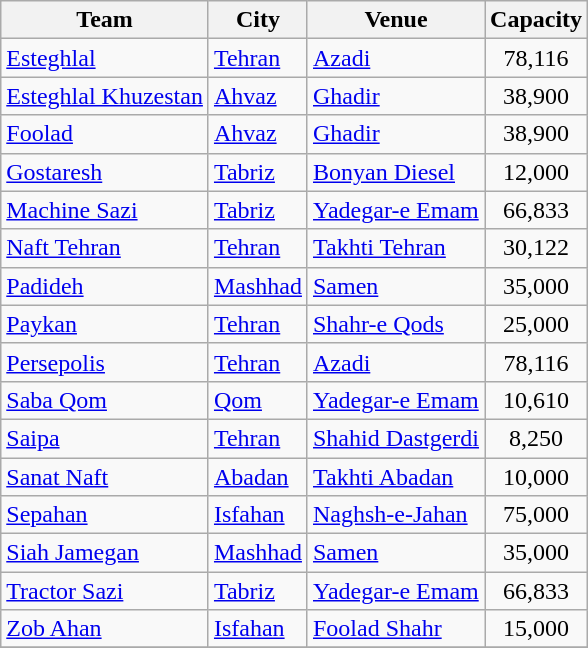<table class="wikitable sortable">
<tr>
<th>Team</th>
<th>City</th>
<th>Venue</th>
<th>Capacity</th>
</tr>
<tr>
<td><a href='#'>Esteghlal</a></td>
<td><a href='#'>Tehran</a></td>
<td><a href='#'>Azadi</a></td>
<td style="text-align:center;">78,116</td>
</tr>
<tr>
<td><a href='#'>Esteghlal Khuzestan</a></td>
<td><a href='#'>Ahvaz</a></td>
<td><a href='#'>Ghadir</a></td>
<td style="text-align:center;">38,900</td>
</tr>
<tr>
<td><a href='#'>Foolad</a></td>
<td><a href='#'>Ahvaz</a></td>
<td><a href='#'>Ghadir</a></td>
<td style="text-align:center;">38,900</td>
</tr>
<tr>
<td><a href='#'>Gostaresh</a></td>
<td><a href='#'>Tabriz</a></td>
<td><a href='#'>Bonyan Diesel</a></td>
<td style="text-align:center;">12,000</td>
</tr>
<tr>
<td><a href='#'>Machine Sazi</a></td>
<td><a href='#'>Tabriz</a></td>
<td><a href='#'>Yadegar-e Emam</a></td>
<td style="text-align:center;">66,833</td>
</tr>
<tr>
<td><a href='#'>Naft Tehran</a></td>
<td><a href='#'>Tehran</a></td>
<td><a href='#'>Takhti Tehran</a></td>
<td style="text-align:center;">30,122</td>
</tr>
<tr>
<td><a href='#'>Padideh</a></td>
<td><a href='#'>Mashhad</a></td>
<td><a href='#'>Samen</a></td>
<td style="text-align:center;">35,000</td>
</tr>
<tr>
<td><a href='#'>Paykan</a></td>
<td><a href='#'>Tehran</a></td>
<td><a href='#'>Shahr-e Qods</a></td>
<td style="text-align:center;">25,000</td>
</tr>
<tr>
<td><a href='#'>Persepolis</a></td>
<td><a href='#'>Tehran</a></td>
<td><a href='#'>Azadi</a></td>
<td style="text-align:center;">78,116</td>
</tr>
<tr>
<td><a href='#'>Saba Qom</a></td>
<td><a href='#'>Qom</a></td>
<td><a href='#'>Yadegar-e Emam</a></td>
<td style="text-align:center;">10,610</td>
</tr>
<tr>
<td><a href='#'>Saipa</a></td>
<td><a href='#'>Tehran</a></td>
<td><a href='#'>Shahid Dastgerdi</a></td>
<td style="text-align:center;">8,250</td>
</tr>
<tr>
<td><a href='#'>Sanat Naft</a></td>
<td><a href='#'>Abadan</a></td>
<td><a href='#'>Takhti Abadan</a></td>
<td style="text-align:center;">10,000</td>
</tr>
<tr>
<td><a href='#'>Sepahan</a></td>
<td><a href='#'>Isfahan</a></td>
<td><a href='#'>Naghsh-e-Jahan</a></td>
<td style="text-align:center;">75,000</td>
</tr>
<tr>
<td><a href='#'>Siah Jamegan</a></td>
<td><a href='#'>Mashhad</a></td>
<td><a href='#'>Samen</a></td>
<td style="text-align:center;">35,000</td>
</tr>
<tr>
<td><a href='#'>Tractor Sazi</a></td>
<td><a href='#'>Tabriz</a></td>
<td><a href='#'>Yadegar-e Emam</a></td>
<td style="text-align:center;">66,833</td>
</tr>
<tr>
<td><a href='#'>Zob Ahan</a></td>
<td><a href='#'>Isfahan</a></td>
<td><a href='#'>Foolad Shahr</a></td>
<td style="text-align:center;">15,000</td>
</tr>
<tr>
</tr>
</table>
